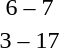<table style="text-align:center">
<tr>
<th width=200></th>
<th width=100></th>
<th width=200></th>
</tr>
<tr>
<td align=right></td>
<td>6 – 7</td>
<td align=left><strong></strong></td>
</tr>
<tr>
<td align=right></td>
<td>3 – 17</td>
<td align=left><strong></strong></td>
</tr>
</table>
